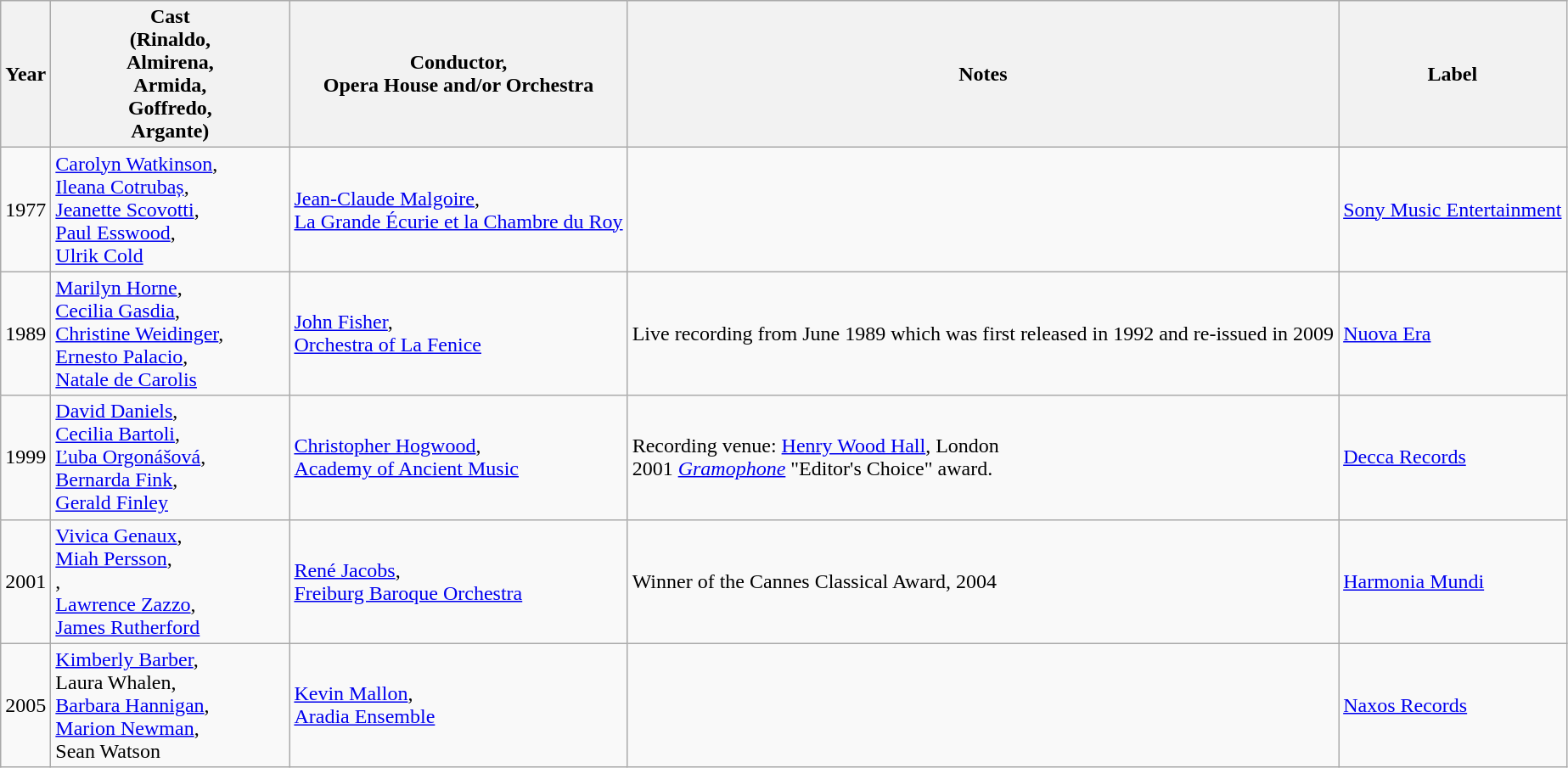<table class="wikitable">
<tr>
<th>Year</th>
<th width="180">Cast<br>(Rinaldo,<br>Almirena,<br>Armida,<br>Goffredo,<br>Argante)</th>
<th>Conductor,<br>Opera House and/or Orchestra</th>
<th>Notes</th>
<th>Label</th>
</tr>
<tr>
<td>1977</td>
<td><a href='#'>Carolyn Watkinson</a>,<br><a href='#'>Ileana Cotrubaș</a>,<br> <a href='#'>Jeanette Scovotti</a>,<br> <a href='#'>Paul Esswood</a>,<br> <a href='#'>Ulrik Cold</a></td>
<td><a href='#'>Jean-Claude Malgoire</a>,<br><a href='#'>La Grande Écurie et la Chambre du Roy</a></td>
<td></td>
<td><a href='#'>Sony Music Entertainment</a></td>
</tr>
<tr>
<td>1989</td>
<td><a href='#'>Marilyn Horne</a>,<br><a href='#'>Cecilia Gasdia</a>,<br> <a href='#'>Christine Weidinger</a>,<br> <a href='#'>Ernesto Palacio</a>,<br> <a href='#'>Natale de Carolis</a></td>
<td><a href='#'>John Fisher</a>,<br><a href='#'>Orchestra of La Fenice</a></td>
<td>Live recording from June 1989 which was first released in 1992 and re-issued in 2009</td>
<td><a href='#'>Nuova Era</a></td>
</tr>
<tr>
<td>1999</td>
<td><a href='#'>David Daniels</a>,<br><a href='#'>Cecilia Bartoli</a>,<br><a href='#'>Ľuba Orgonášová</a>,<br><a href='#'>Bernarda Fink</a>,<br><a href='#'>Gerald Finley</a></td>
<td><a href='#'>Christopher Hogwood</a>,<br><a href='#'>Academy of Ancient Music</a></td>
<td>Recording venue: <a href='#'>Henry Wood Hall</a>, London<br>2001 <em><a href='#'>Gramophone</a></em> "Editor's Choice" award.</td>
<td><a href='#'>Decca Records</a></td>
</tr>
<tr>
<td>2001</td>
<td><a href='#'>Vivica Genaux</a>,<br><a href='#'>Miah Persson</a>,<br>,<br><a href='#'>Lawrence Zazzo</a>,<br><a href='#'>James Rutherford</a></td>
<td><a href='#'>René Jacobs</a>,<br><a href='#'>Freiburg Baroque Orchestra</a></td>
<td>Winner of the Cannes Classical Award, 2004</td>
<td><a href='#'>Harmonia Mundi</a></td>
</tr>
<tr>
<td>2005</td>
<td><a href='#'>Kimberly Barber</a>,<br>Laura Whalen,<br><a href='#'>Barbara Hannigan</a>,<br><a href='#'>Marion Newman</a>,<br>Sean Watson</td>
<td><a href='#'>Kevin Mallon</a>,<br><a href='#'>Aradia Ensemble</a></td>
<td></td>
<td><a href='#'>Naxos Records</a></td>
</tr>
</table>
